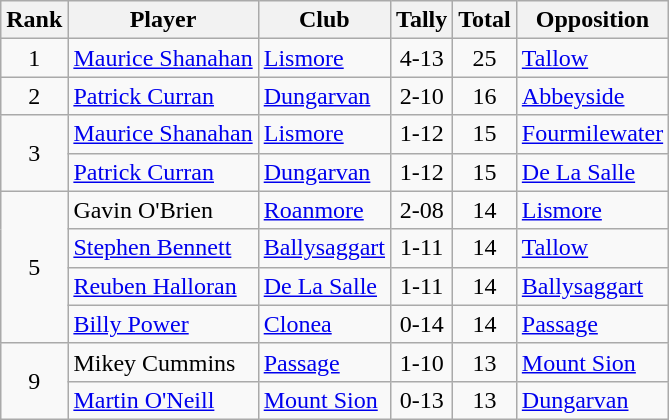<table class="wikitable">
<tr>
<th>Rank</th>
<th>Player</th>
<th>Club</th>
<th>Tally</th>
<th>Total</th>
<th>Opposition</th>
</tr>
<tr>
<td rowspan="1" style="text-align:center;">1</td>
<td><a href='#'>Maurice Shanahan</a></td>
<td><a href='#'>Lismore</a></td>
<td align=center>4-13</td>
<td align=center>25</td>
<td><a href='#'>Tallow</a></td>
</tr>
<tr>
<td rowspan="1" style="text-align:center;">2</td>
<td><a href='#'>Patrick Curran</a></td>
<td><a href='#'>Dungarvan</a></td>
<td align=center>2-10</td>
<td align=center>16</td>
<td><a href='#'>Abbeyside</a></td>
</tr>
<tr>
<td rowspan="2" style="text-align:center;">3</td>
<td><a href='#'>Maurice Shanahan</a></td>
<td><a href='#'>Lismore</a></td>
<td align=center>1-12</td>
<td align=center>15</td>
<td><a href='#'>Fourmilewater</a></td>
</tr>
<tr>
<td><a href='#'>Patrick Curran</a></td>
<td><a href='#'>Dungarvan</a></td>
<td align=center>1-12</td>
<td align=center>15</td>
<td><a href='#'>De La Salle</a></td>
</tr>
<tr>
<td rowspan="4" style="text-align:center;">5</td>
<td>Gavin O'Brien</td>
<td><a href='#'>Roanmore</a></td>
<td align=center>2-08</td>
<td align=center>14</td>
<td><a href='#'>Lismore</a></td>
</tr>
<tr>
<td><a href='#'>Stephen Bennett</a></td>
<td><a href='#'>Ballysaggart</a></td>
<td align=center>1-11</td>
<td align=center>14</td>
<td><a href='#'>Tallow</a></td>
</tr>
<tr>
<td><a href='#'>Reuben Halloran</a></td>
<td><a href='#'>De La Salle</a></td>
<td align=center>1-11</td>
<td align=center>14</td>
<td><a href='#'>Ballysaggart</a></td>
</tr>
<tr>
<td><a href='#'>Billy Power</a></td>
<td><a href='#'>Clonea</a></td>
<td align=center>0-14</td>
<td align=center>14</td>
<td><a href='#'>Passage</a></td>
</tr>
<tr>
<td rowspan="2" style="text-align:center;">9</td>
<td>Mikey Cummins</td>
<td><a href='#'>Passage</a></td>
<td align=center>1-10</td>
<td align=center>13</td>
<td><a href='#'>Mount Sion</a></td>
</tr>
<tr>
<td><a href='#'>Martin O'Neill</a></td>
<td><a href='#'>Mount Sion</a></td>
<td align=center>0-13</td>
<td align=center>13</td>
<td><a href='#'>Dungarvan</a></td>
</tr>
</table>
